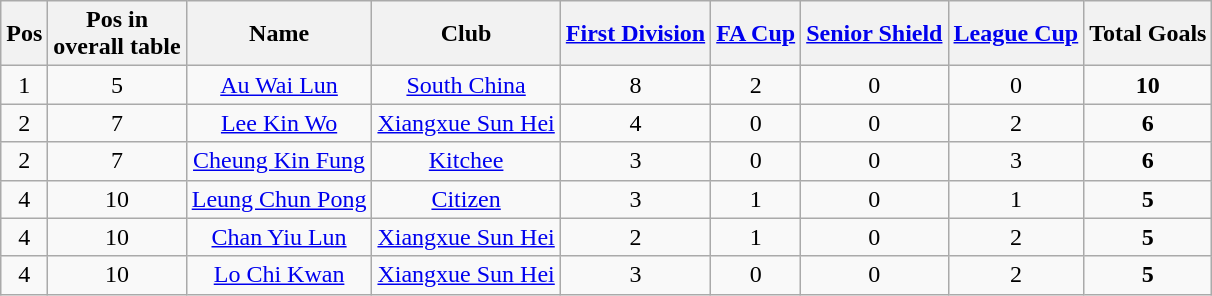<table class="wikitable" style="text-align:center;">
<tr>
<th>Pos</th>
<th>Pos in <br> overall table</th>
<th>Name</th>
<th>Club</th>
<th><a href='#'>First Division</a></th>
<th><a href='#'>FA Cup</a></th>
<th><a href='#'>Senior Shield</a></th>
<th><a href='#'>League Cup</a></th>
<th>Total Goals</th>
</tr>
<tr>
<td>1</td>
<td>5</td>
<td><a href='#'>Au Wai Lun</a></td>
<td><a href='#'>South China</a></td>
<td>8</td>
<td>2</td>
<td>0</td>
<td>0</td>
<td><strong>10</strong></td>
</tr>
<tr>
<td>2</td>
<td>7</td>
<td><a href='#'>Lee Kin Wo</a></td>
<td><a href='#'>Xiangxue Sun Hei</a></td>
<td>4</td>
<td>0</td>
<td>0</td>
<td>2</td>
<td><strong>6</strong></td>
</tr>
<tr>
<td>2</td>
<td>7</td>
<td><a href='#'>Cheung Kin Fung</a></td>
<td><a href='#'>Kitchee</a></td>
<td>3</td>
<td>0</td>
<td>0</td>
<td>3</td>
<td><strong>6</strong></td>
</tr>
<tr>
<td>4</td>
<td>10</td>
<td><a href='#'>Leung Chun Pong</a></td>
<td><a href='#'>Citizen</a></td>
<td>3</td>
<td>1</td>
<td>0</td>
<td>1</td>
<td><strong>5</strong></td>
</tr>
<tr>
<td>4</td>
<td>10</td>
<td><a href='#'>Chan Yiu Lun</a></td>
<td><a href='#'>Xiangxue Sun Hei</a></td>
<td>2</td>
<td>1</td>
<td>0</td>
<td>2</td>
<td><strong>5</strong></td>
</tr>
<tr>
<td>4</td>
<td>10</td>
<td><a href='#'>Lo Chi Kwan</a></td>
<td><a href='#'>Xiangxue Sun Hei</a></td>
<td>3</td>
<td>0</td>
<td>0</td>
<td>2</td>
<td><strong>5</strong></td>
</tr>
</table>
